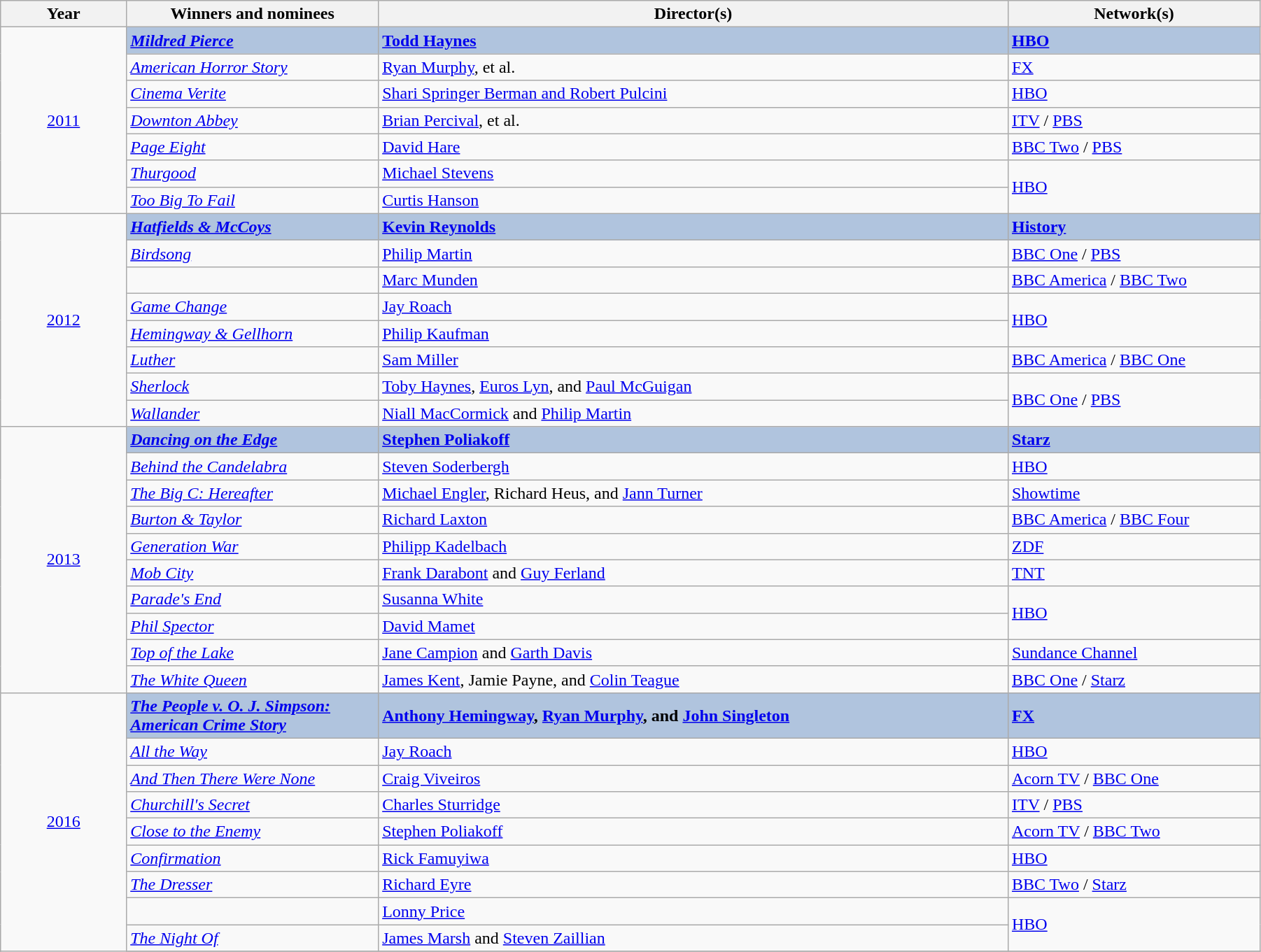<table class="wikitable" width="95%" cellpadding="5">
<tr>
<th width="10%">Year</th>
<th width="20%">Winners and nominees</th>
<th width="50%">Director(s)</th>
<th width="20%">Network(s)</th>
</tr>
<tr>
<td rowspan="7" style="text-align:center;"><a href='#'>2011</a></td>
<td style="background:#B0C4DE;"><strong><em><a href='#'>Mildred Pierce</a></em></strong></td>
<td style="background:#B0C4DE;"><strong><a href='#'>Todd Haynes</a></strong></td>
<td style="background:#B0C4DE;"><strong><a href='#'>HBO</a></strong></td>
</tr>
<tr>
<td><em><a href='#'>American Horror Story</a></em></td>
<td><a href='#'>Ryan Murphy</a>, et al.</td>
<td><a href='#'>FX</a></td>
</tr>
<tr>
<td><em><a href='#'>Cinema Verite</a></em></td>
<td><a href='#'>Shari Springer Berman and Robert Pulcini</a></td>
<td><a href='#'>HBO</a></td>
</tr>
<tr>
<td><em><a href='#'>Downton Abbey</a></em></td>
<td><a href='#'>Brian Percival</a>, et al.</td>
<td><a href='#'>ITV</a> / <a href='#'>PBS</a></td>
</tr>
<tr>
<td><em><a href='#'>Page Eight</a></em></td>
<td><a href='#'>David Hare</a></td>
<td><a href='#'>BBC Two</a> / <a href='#'>PBS</a></td>
</tr>
<tr>
<td><em><a href='#'>Thurgood</a></em></td>
<td><a href='#'>Michael Stevens</a></td>
<td rowspan="2"><a href='#'>HBO</a></td>
</tr>
<tr>
<td><em><a href='#'>Too Big To Fail</a></em></td>
<td><a href='#'>Curtis Hanson</a></td>
</tr>
<tr>
<td rowspan="8" style="text-align:center;"><a href='#'>2012</a></td>
<td style="background:#B0C4DE;"><strong><em><a href='#'>Hatfields & McCoys</a></em></strong></td>
<td style="background:#B0C4DE;"><strong><a href='#'>Kevin Reynolds</a></strong></td>
<td style="background:#B0C4DE;"><strong><a href='#'>History</a></strong></td>
</tr>
<tr>
<td><em><a href='#'>Birdsong</a></em></td>
<td><a href='#'>Philip Martin</a></td>
<td><a href='#'>BBC One</a> / <a href='#'>PBS</a></td>
</tr>
<tr>
<td></td>
<td><a href='#'>Marc Munden</a></td>
<td><a href='#'>BBC America</a> / <a href='#'>BBC Two</a></td>
</tr>
<tr>
<td><em><a href='#'>Game Change</a></em></td>
<td><a href='#'>Jay Roach</a></td>
<td rowspan="2"><a href='#'>HBO</a></td>
</tr>
<tr>
<td><em><a href='#'>Hemingway & Gellhorn</a></em></td>
<td><a href='#'>Philip Kaufman</a></td>
</tr>
<tr>
<td><em><a href='#'>Luther</a></em></td>
<td><a href='#'>Sam Miller</a></td>
<td><a href='#'>BBC America</a> / <a href='#'>BBC One</a></td>
</tr>
<tr>
<td><em><a href='#'>Sherlock</a></em></td>
<td><a href='#'>Toby Haynes</a>, <a href='#'>Euros Lyn</a>, and <a href='#'>Paul McGuigan</a></td>
<td rowspan="2"><a href='#'>BBC One</a> / <a href='#'>PBS</a></td>
</tr>
<tr>
<td><em><a href='#'>Wallander</a></em></td>
<td><a href='#'>Niall MacCormick</a> and <a href='#'>Philip Martin</a></td>
</tr>
<tr>
<td rowspan="10" style="text-align:center;"><a href='#'>2013</a></td>
<td style="background:#B0C4DE;"><strong><em><a href='#'>Dancing on the Edge</a></em></strong></td>
<td style="background:#B0C4DE;"><strong><a href='#'>Stephen Poliakoff</a></strong></td>
<td style="background:#B0C4DE;"><strong><a href='#'>Starz</a></strong></td>
</tr>
<tr>
<td><em><a href='#'>Behind the Candelabra</a></em></td>
<td><a href='#'>Steven Soderbergh</a></td>
<td><a href='#'>HBO</a></td>
</tr>
<tr>
<td><em><a href='#'>The Big C: Hereafter</a></em></td>
<td><a href='#'>Michael Engler</a>, Richard Heus, and <a href='#'>Jann Turner</a></td>
<td><a href='#'>Showtime</a></td>
</tr>
<tr>
<td><em><a href='#'>Burton & Taylor</a></em></td>
<td><a href='#'>Richard Laxton</a></td>
<td><a href='#'>BBC America</a> / <a href='#'>BBC Four</a></td>
</tr>
<tr>
<td><em><a href='#'>Generation War</a></em></td>
<td><a href='#'>Philipp Kadelbach</a></td>
<td><a href='#'>ZDF</a></td>
</tr>
<tr>
<td><em><a href='#'>Mob City</a></em></td>
<td><a href='#'>Frank Darabont</a> and <a href='#'>Guy Ferland</a></td>
<td><a href='#'>TNT</a></td>
</tr>
<tr>
<td><em><a href='#'>Parade's End</a></em></td>
<td><a href='#'>Susanna White</a></td>
<td rowspan="2"><a href='#'>HBO</a></td>
</tr>
<tr>
<td><em><a href='#'>Phil Spector</a></em></td>
<td><a href='#'>David Mamet</a></td>
</tr>
<tr>
<td><em><a href='#'>Top of the Lake</a></em></td>
<td><a href='#'>Jane Campion</a> and <a href='#'>Garth Davis</a></td>
<td><a href='#'>Sundance Channel</a></td>
</tr>
<tr>
<td><em><a href='#'>The White Queen</a></em></td>
<td><a href='#'>James Kent</a>, Jamie Payne, and <a href='#'>Colin Teague</a></td>
<td><a href='#'>BBC One</a> / <a href='#'>Starz</a></td>
</tr>
<tr>
<td rowspan="10" style="text-align:center;"><a href='#'>2016</a></td>
<td style="background:#B0C4DE;"><strong><em><a href='#'>The People v. O. J. Simpson: American Crime Story</a></em></strong></td>
<td style="background:#B0C4DE;"><strong><a href='#'>Anthony Hemingway</a>, <a href='#'>Ryan Murphy</a>, and <a href='#'>John Singleton</a></strong></td>
<td style="background:#B0C4DE;"><strong><a href='#'>FX</a></strong></td>
</tr>
<tr>
<td><em><a href='#'>All the Way</a></em></td>
<td><a href='#'>Jay Roach</a></td>
<td><a href='#'>HBO</a></td>
</tr>
<tr>
<td><em><a href='#'>And Then There Were None</a></em></td>
<td><a href='#'>Craig Viveiros</a></td>
<td><a href='#'>Acorn TV</a> / <a href='#'>BBC One</a></td>
</tr>
<tr>
<td><em><a href='#'>Churchill's Secret</a></em></td>
<td><a href='#'>Charles Sturridge</a></td>
<td><a href='#'>ITV</a> / <a href='#'>PBS</a></td>
</tr>
<tr>
<td><em><a href='#'>Close to the Enemy</a></em></td>
<td><a href='#'>Stephen Poliakoff</a></td>
<td><a href='#'>Acorn TV</a> / <a href='#'>BBC Two</a></td>
</tr>
<tr>
<td><em><a href='#'>Confirmation</a></em></td>
<td><a href='#'>Rick Famuyiwa</a></td>
<td><a href='#'>HBO</a></td>
</tr>
<tr>
<td><em><a href='#'>The Dresser</a></em></td>
<td><a href='#'>Richard Eyre</a></td>
<td><a href='#'>BBC Two</a> / <a href='#'>Starz</a></td>
</tr>
<tr>
<td></td>
<td><a href='#'>Lonny Price</a></td>
<td rowspan="2"><a href='#'>HBO</a></td>
</tr>
<tr>
<td><em><a href='#'>The Night Of</a></em></td>
<td><a href='#'>James Marsh</a> and <a href='#'>Steven Zaillian</a></td>
</tr>
<tr>
</tr>
</table>
